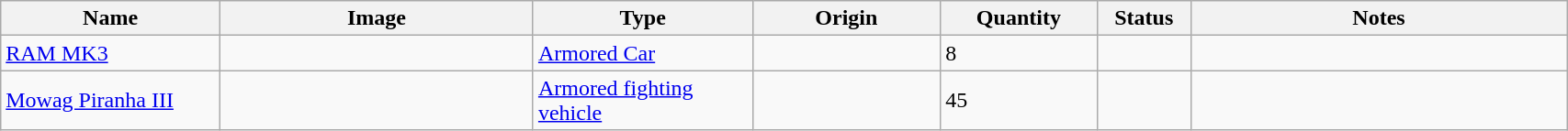<table class="wikitable" style="width:90%;">
<tr>
<th width=14%>Name</th>
<th width=20%>Image</th>
<th width=14%>Type</th>
<th width=12%>Origin</th>
<th width=10%>Quantity</th>
<th width=06%>Status</th>
<th width=24%>Notes</th>
</tr>
<tr>
<td><a href='#'>RAM MK3</a></td>
<td></td>
<td><a href='#'>Armored Car</a></td>
<td></td>
<td>8</td>
<td></td>
<td></td>
</tr>
<tr>
<td><a href='#'>Mowag Piranha III</a></td>
<td></td>
<td><a href='#'>Armored fighting vehicle</a></td>
<td></td>
<td>45</td>
<td></td>
<td></td>
</tr>
</table>
